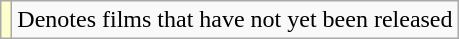<table class="wikitable">
<tr>
<td style="background:#FFFFCC;"></td>
<td>Denotes films that have not yet been released</td>
</tr>
</table>
